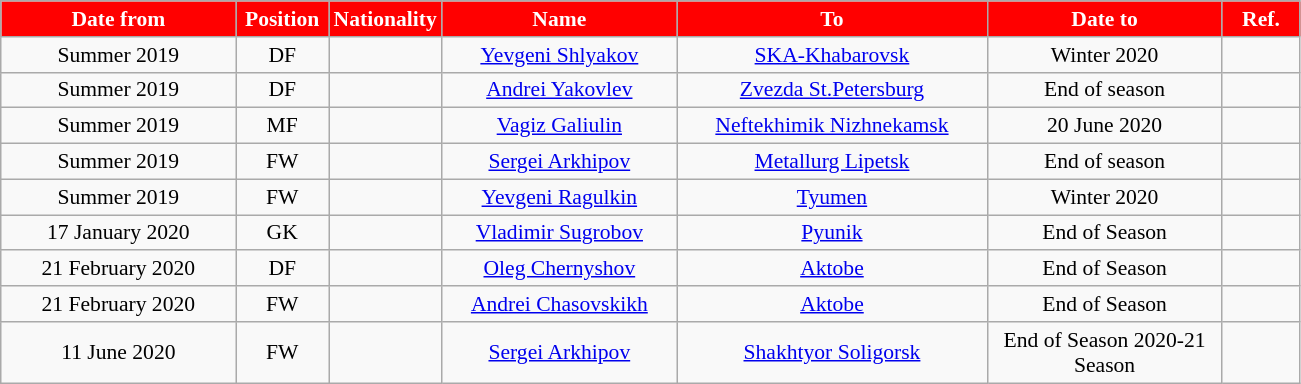<table class="wikitable" style="text-align:center; font-size:90%; ">
<tr>
<th style="background:#FF0000; color:white; width:150px;">Date from</th>
<th style="background:#FF0000; color:white; width:55px;">Position</th>
<th style="background:#FF0000; color:white; width:55px;">Nationality</th>
<th style="background:#FF0000; color:white; width:150px;">Name</th>
<th style="background:#FF0000; color:white; width:200px;">To</th>
<th style="background:#FF0000; color:white; width:150px;">Date to</th>
<th style="background:#FF0000; color:white; width:45px;">Ref.</th>
</tr>
<tr>
<td>Summer 2019</td>
<td>DF</td>
<td></td>
<td><a href='#'>Yevgeni Shlyakov</a></td>
<td><a href='#'>SKA-Khabarovsk</a></td>
<td>Winter 2020</td>
<td></td>
</tr>
<tr>
<td>Summer 2019</td>
<td>DF</td>
<td></td>
<td><a href='#'>Andrei Yakovlev</a></td>
<td><a href='#'>Zvezda St.Petersburg</a></td>
<td>End of season</td>
<td></td>
</tr>
<tr>
<td>Summer 2019</td>
<td>MF</td>
<td></td>
<td><a href='#'>Vagiz Galiulin</a></td>
<td><a href='#'>Neftekhimik Nizhnekamsk</a></td>
<td>20 June 2020</td>
<td></td>
</tr>
<tr>
<td>Summer 2019</td>
<td>FW</td>
<td></td>
<td><a href='#'>Sergei Arkhipov</a></td>
<td><a href='#'>Metallurg Lipetsk</a></td>
<td>End of season</td>
<td></td>
</tr>
<tr>
<td>Summer 2019</td>
<td>FW</td>
<td></td>
<td><a href='#'>Yevgeni Ragulkin</a></td>
<td><a href='#'>Tyumen</a></td>
<td>Winter 2020</td>
<td></td>
</tr>
<tr>
<td>17 January 2020</td>
<td>GK</td>
<td></td>
<td><a href='#'>Vladimir Sugrobov</a></td>
<td><a href='#'>Pyunik</a></td>
<td>End of Season</td>
<td></td>
</tr>
<tr>
<td>21 February 2020</td>
<td>DF</td>
<td></td>
<td><a href='#'>Oleg Chernyshov</a></td>
<td><a href='#'>Aktobe</a></td>
<td>End of Season</td>
<td></td>
</tr>
<tr>
<td>21 February 2020</td>
<td>FW</td>
<td></td>
<td><a href='#'>Andrei Chasovskikh</a></td>
<td><a href='#'>Aktobe</a></td>
<td>End of Season</td>
<td></td>
</tr>
<tr>
<td>11 June 2020</td>
<td>FW</td>
<td></td>
<td><a href='#'>Sergei Arkhipov</a></td>
<td><a href='#'>Shakhtyor Soligorsk</a></td>
<td>End of Season 2020-21 Season</td>
<td></td>
</tr>
</table>
